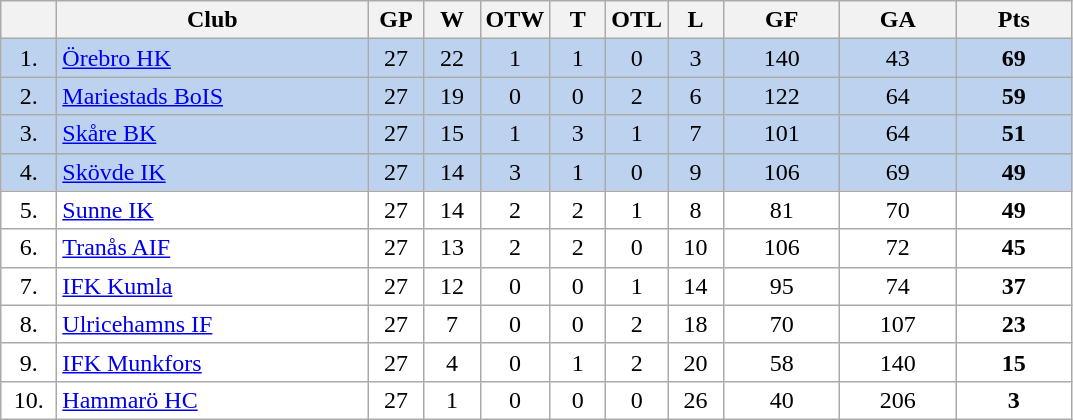<table class="wikitable">
<tr>
<th width="30"></th>
<th width="200">Club</th>
<th width="30">GP</th>
<th width="30">W</th>
<th width="30">OTW</th>
<th width="30">T</th>
<th width="30">OTL</th>
<th width="30">L</th>
<th width="70">GF</th>
<th width="70">GA</th>
<th width="70">Pts</th>
</tr>
<tr bgcolor="#BCD2EE" align="center">
<td>1.</td>
<td align="left"><a href='#'>Örebro HK</a></td>
<td>27</td>
<td>22</td>
<td>1</td>
<td>1</td>
<td>0</td>
<td>3</td>
<td>140</td>
<td>43</td>
<td><strong>69</strong></td>
</tr>
<tr bgcolor="#BCD2EE" align="center">
<td>2.</td>
<td align="left"><a href='#'>Mariestads BoIS</a></td>
<td>27</td>
<td>19</td>
<td>0</td>
<td>0</td>
<td>2</td>
<td>6</td>
<td>122</td>
<td>64</td>
<td><strong>59</strong></td>
</tr>
<tr bgcolor="#BCD2EE" align="center">
<td>3.</td>
<td align="left"><a href='#'>Skåre BK</a></td>
<td>27</td>
<td>15</td>
<td>1</td>
<td>3</td>
<td>1</td>
<td>7</td>
<td>101</td>
<td>64</td>
<td><strong>51</strong></td>
</tr>
<tr bgcolor="#BCD2EE" align="center">
<td>4.</td>
<td align="left"><a href='#'>Skövde IK</a></td>
<td>27</td>
<td>14</td>
<td>3</td>
<td>1</td>
<td>0</td>
<td>9</td>
<td>106</td>
<td>69</td>
<td><strong>49</strong></td>
</tr>
<tr bgcolor="#FFFFFF" align="center">
<td>5.</td>
<td align="left"><a href='#'>Sunne IK</a></td>
<td>27</td>
<td>14</td>
<td>2</td>
<td>2</td>
<td>1</td>
<td>8</td>
<td>81</td>
<td>70</td>
<td><strong>49</strong></td>
</tr>
<tr bgcolor="#FFFFFF" align="center">
<td>6.</td>
<td align="left"><a href='#'>Tranås AIF</a></td>
<td>27</td>
<td>13</td>
<td>2</td>
<td>2</td>
<td>0</td>
<td>10</td>
<td>106</td>
<td>72</td>
<td><strong>45</strong></td>
</tr>
<tr bgcolor="#FFFFFF" align="center">
<td>7.</td>
<td align="left"><a href='#'>IFK Kumla</a></td>
<td>27</td>
<td>12</td>
<td>0</td>
<td>0</td>
<td>1</td>
<td>14</td>
<td>95</td>
<td>74</td>
<td><strong>37</strong></td>
</tr>
<tr bgcolor="#FFFFFF" align="center">
<td>8.</td>
<td align="left"><a href='#'>Ulricehamns IF</a></td>
<td>27</td>
<td>7</td>
<td>0</td>
<td>0</td>
<td>2</td>
<td>18</td>
<td>70</td>
<td>107</td>
<td><strong>23</strong></td>
</tr>
<tr bgcolor="#FFFFFF" align="center">
<td>9.</td>
<td align="left"><a href='#'>IFK Munkfors</a></td>
<td>27</td>
<td>4</td>
<td>0</td>
<td>1</td>
<td>2</td>
<td>20</td>
<td>58</td>
<td>140</td>
<td><strong>15</strong></td>
</tr>
<tr bgcolor="#FFFFFF" align="center">
<td>10.</td>
<td align="left"><a href='#'>Hammarö HC</a></td>
<td>27</td>
<td>1</td>
<td>0</td>
<td>0</td>
<td>0</td>
<td>26</td>
<td>40</td>
<td>206</td>
<td><strong>3</strong></td>
</tr>
</table>
